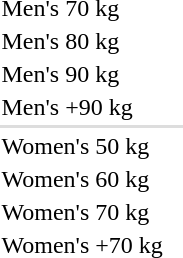<table>
<tr>
<td>Men's 70 kg</td>
<td></td>
<td></td>
<td></td>
</tr>
<tr>
<td>Men's 80 kg</td>
<td></td>
<td></td>
<td></td>
</tr>
<tr>
<td>Men's 90 kg</td>
<td></td>
<td></td>
<td></td>
</tr>
<tr>
<td>Men's +90 kg</td>
<td></td>
<td></td>
<td></td>
</tr>
<tr bgcolor=#dddddd>
<td colspan=4></td>
</tr>
<tr>
<td>Women's 50 kg</td>
<td></td>
<td></td>
<td></td>
</tr>
<tr>
<td>Women's 60 kg</td>
<td></td>
<td></td>
<td></td>
</tr>
<tr>
<td>Women's 70 kg</td>
<td></td>
<td></td>
<td></td>
</tr>
<tr>
<td>Women's +70 kg</td>
<td></td>
<td></td>
<td></td>
</tr>
</table>
